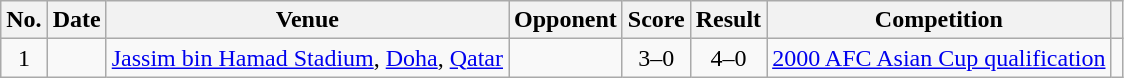<table class="wikitable sortable">
<tr>
<th scope=col>No.</th>
<th scope=col>Date</th>
<th scope=col>Venue</th>
<th scope=col>Opponent</th>
<th scope=col>Score</th>
<th scope=col>Result</th>
<th scope=col>Competition</th>
<th scope=col class="unsortable"></th>
</tr>
<tr>
<td align="center">1</td>
<td></td>
<td><a href='#'>Jassim bin Hamad Stadium</a>, <a href='#'>Doha</a>, <a href='#'>Qatar</a></td>
<td></td>
<td align="center">3–0</td>
<td align="center">4–0</td>
<td><a href='#'>2000 AFC Asian Cup qualification</a></td>
<td></td>
</tr>
</table>
